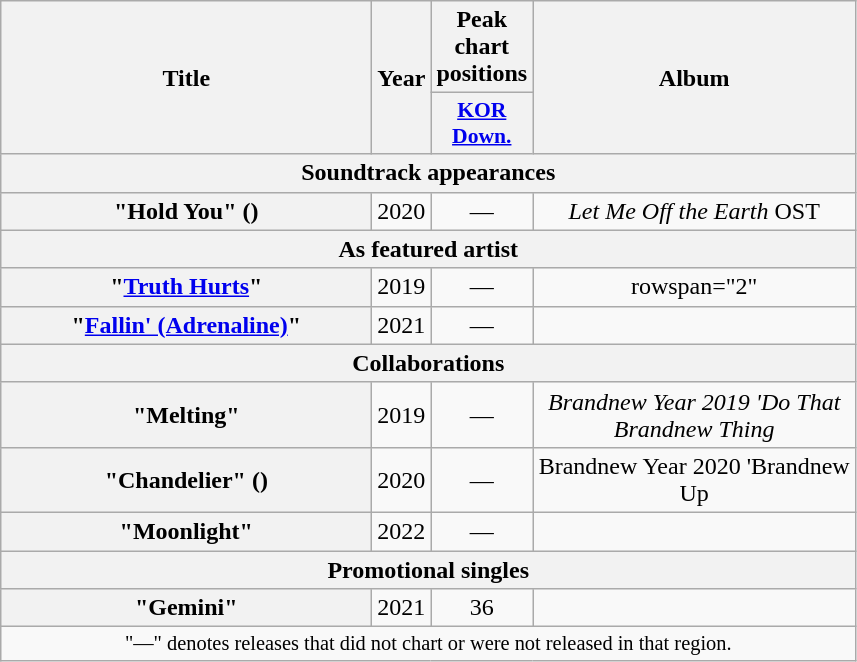<table class="wikitable plainrowheaders" style="text-align:center;">
<tr>
<th scope="col" rowspan="2" style="width:15em;">Title</th>
<th scope="col" rowspan="2" style="width:2em;">Year</th>
<th scope="col" colspan="1">Peak<br>chart<br>positions</th>
<th scope="col" rowspan="2" style="width:13em;">Album</th>
</tr>
<tr>
<th scope="col" style="width:3em;font-size:90%;"><a href='#'>KOR<br>Down.</a><br></th>
</tr>
<tr>
<th colspan="4">Soundtrack appearances</th>
</tr>
<tr>
<th scope="row">"Hold You" ()</th>
<td>2020</td>
<td>—</td>
<td><em>Let Me Off the Earth</em> OST</td>
</tr>
<tr>
<th colspan="4">As featured artist</th>
</tr>
<tr>
<th scope="row">"<a href='#'>Truth Hurts</a>" <br></th>
<td>2019</td>
<td>—</td>
<td>rowspan="2" </td>
</tr>
<tr>
<th scope="row">"<a href='#'>Fallin' (Adrenaline)</a>" <br></th>
<td>2021</td>
<td>—</td>
</tr>
<tr>
<th colspan="4">Collaborations</th>
</tr>
<tr>
<th scope="row">"Melting" <br></th>
<td>2019</td>
<td>—</td>
<td><em>Brandnew Year 2019 'Do That Brandnew Thing<strong></td>
</tr>
<tr>
<th scope="row">"Chandelier" () <br></th>
<td>2020</td>
<td>—</td>
<td></em>Brandnew Year 2020 'Brandnew Up</strong></td>
</tr>
<tr>
<th scope="row">"Moonlight" <br></th>
<td>2022</td>
<td>—</td>
<td></td>
</tr>
<tr>
<th colspan="4">Promotional singles</th>
</tr>
<tr>
<th scope="row">"Gemini"<br></th>
<td>2021</td>
<td>36</td>
<td></td>
</tr>
<tr>
<td colspan="6" style="font-size:85%;">"—" denotes releases that did not chart or were not released in that region.</td>
</tr>
</table>
